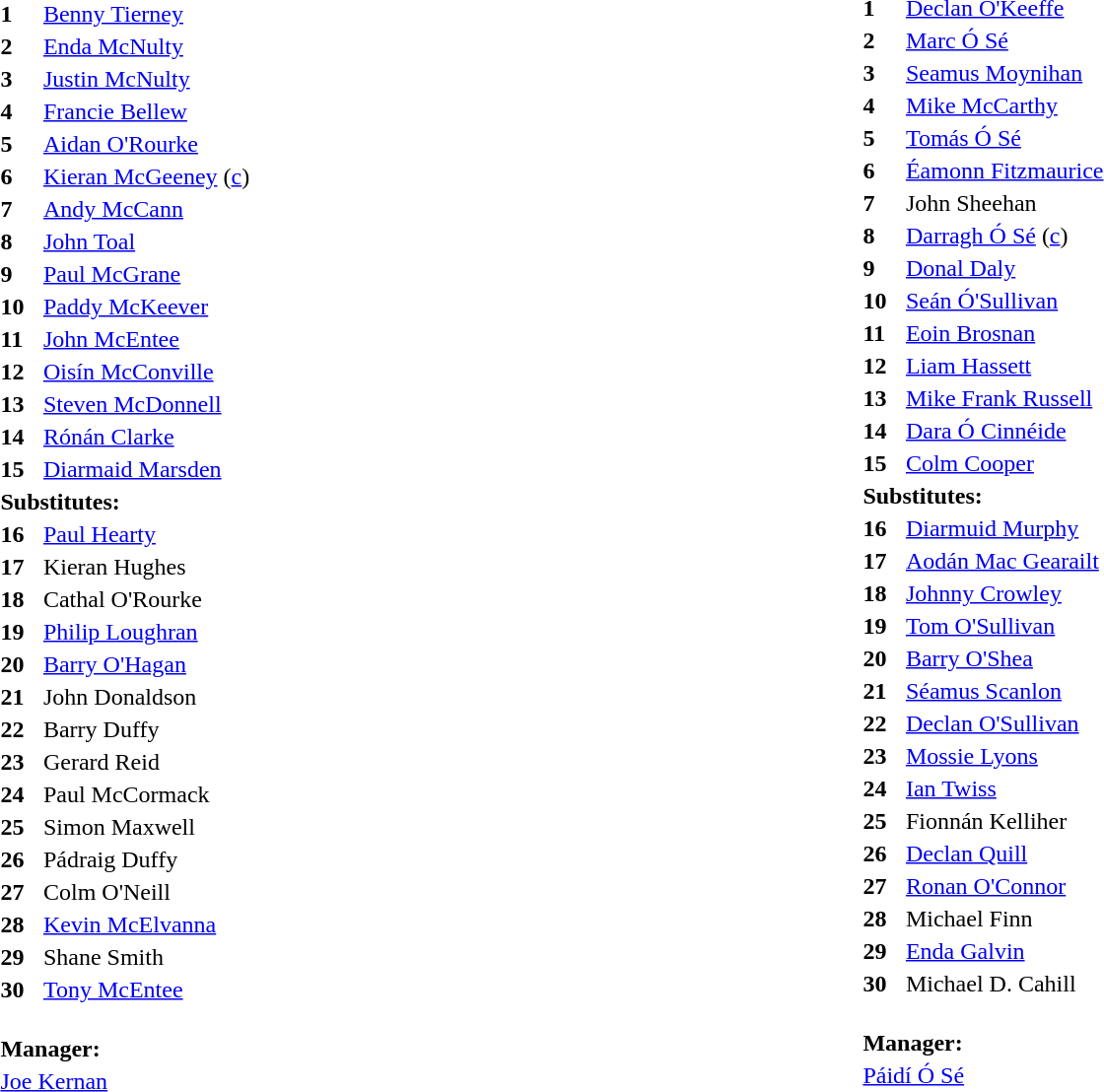<table width="92%">
<tr>
<td valign="top" width="50%"><br><table style="font-size: 100%" cellspacing="4" cellpadding="0" align="center">
<tr>
<th width=25></th>
</tr>
<tr>
</tr>
<tr>
<td><strong>1</strong></td>
<td><a href='#'>Benny Tierney</a></td>
<td></td>
<td></td>
</tr>
<tr>
<td><strong>2</strong></td>
<td><a href='#'>Enda McNulty</a></td>
<td></td>
</tr>
<tr>
<td><strong>3</strong></td>
<td><a href='#'>Justin McNulty</a></td>
<td></td>
<td></td>
</tr>
<tr>
<td><strong>4</strong></td>
<td><a href='#'>Francie Bellew</a></td>
<td></td>
<td></td>
</tr>
<tr>
<td><strong>5</strong></td>
<td><a href='#'>Aidan O'Rourke</a></td>
<td></td>
</tr>
<tr>
<td><strong>6</strong></td>
<td><a href='#'>Kieran McGeeney</a> (<a href='#'>c</a>)</td>
<td></td>
<td></td>
</tr>
<tr>
<td><strong>7</strong></td>
<td><a href='#'>Andy McCann</a></td>
<td></td>
<td></td>
</tr>
<tr>
<td><strong>8</strong></td>
<td><a href='#'>John Toal</a></td>
<td></td>
<td></td>
</tr>
<tr>
<td><strong>9</strong></td>
<td><a href='#'>Paul McGrane</a></td>
<td></td>
</tr>
<tr>
<td><strong>10</strong></td>
<td><a href='#'>Paddy McKeever</a></td>
<td></td>
<td></td>
</tr>
<tr>
<td><strong>11</strong></td>
<td><a href='#'>John McEntee</a></td>
<td></td>
<td></td>
</tr>
<tr>
<td><strong>12</strong></td>
<td><a href='#'>Oisín McConville</a></td>
<td></td>
<td></td>
</tr>
<tr>
<td><strong>13</strong></td>
<td><a href='#'>Steven McDonnell</a></td>
<td></td>
<td></td>
</tr>
<tr>
<td><strong>14</strong></td>
<td><a href='#'>Rónán Clarke</a></td>
<td></td>
<td></td>
</tr>
<tr>
<td><strong>15</strong></td>
<td><a href='#'>Diarmaid Marsden</a></td>
<td></td>
<td></td>
</tr>
<tr>
<td colspan=3><strong>Substitutes:</strong></td>
</tr>
<tr>
<td><strong>16</strong></td>
<td><a href='#'>Paul Hearty</a></td>
<td></td>
<td></td>
</tr>
<tr>
<td><strong>17</strong></td>
<td>Kieran Hughes</td>
<td></td>
<td></td>
</tr>
<tr>
<td><strong>18</strong></td>
<td>Cathal O'Rourke</td>
<td></td>
<td></td>
</tr>
<tr>
<td><strong>19</strong></td>
<td><a href='#'>Philip Loughran</a></td>
<td></td>
<td></td>
</tr>
<tr>
<td><strong>20</strong></td>
<td><a href='#'>Barry O'Hagan</a></td>
<td></td>
<td></td>
</tr>
<tr>
<td><strong>21</strong></td>
<td>John Donaldson</td>
<td></td>
<td></td>
</tr>
<tr>
<td><strong>22</strong></td>
<td>Barry Duffy</td>
<td></td>
<td></td>
</tr>
<tr>
<td><strong>23</strong></td>
<td>Gerard Reid</td>
<td></td>
<td></td>
</tr>
<tr>
<td><strong>24</strong></td>
<td>Paul McCormack</td>
<td></td>
<td></td>
</tr>
<tr>
<td><strong>25</strong></td>
<td>Simon Maxwell</td>
<td></td>
<td></td>
</tr>
<tr>
<td><strong>26</strong></td>
<td>Pádraig Duffy</td>
<td></td>
<td></td>
</tr>
<tr>
<td><strong>27</strong></td>
<td>Colm O'Neill</td>
<td></td>
<td></td>
</tr>
<tr>
<td><strong>28</strong></td>
<td><a href='#'>Kevin McElvanna</a></td>
<td></td>
<td></td>
</tr>
<tr>
<td><strong>29</strong></td>
<td>Shane Smith</td>
<td></td>
<td></td>
</tr>
<tr>
<td><strong>30</strong></td>
<td><a href='#'>Tony McEntee</a></td>
<td></td>
<td></td>
</tr>
<tr>
<td colspan=3><br><strong>Manager:</strong></td>
</tr>
<tr>
<td colspan="4"><a href='#'>Joe Kernan</a></td>
</tr>
<tr>
</tr>
</table>
</td>
<td valign="top" width="50%"><br><table style="font-size: 100%" cellspacing="4" cellpadding="0" align="center">
<tr>
<th width=25></th>
</tr>
<tr>
<td><strong>1</strong></td>
<td><a href='#'>Declan O'Keeffe</a></td>
<td></td>
<td></td>
</tr>
<tr>
<td><strong>2</strong></td>
<td><a href='#'>Marc Ó Sé</a></td>
<td></td>
<td></td>
</tr>
<tr>
<td><strong>3</strong></td>
<td><a href='#'>Seamus Moynihan</a></td>
<td></td>
<td></td>
</tr>
<tr>
<td><strong>4</strong></td>
<td><a href='#'>Mike McCarthy</a></td>
<td></td>
<td></td>
</tr>
<tr>
<td><strong>5</strong></td>
<td><a href='#'>Tomás Ó Sé</a></td>
<td></td>
</tr>
<tr>
<td><strong>6</strong></td>
<td><a href='#'>Éamonn Fitzmaurice</a></td>
<td></td>
<td></td>
</tr>
<tr>
<td><strong>7</strong></td>
<td>John Sheehan</td>
<td></td>
<td></td>
</tr>
<tr>
<td><strong>8</strong></td>
<td><a href='#'>Darragh Ó Sé</a> (<a href='#'>c</a>)</td>
<td></td>
<td></td>
</tr>
<tr>
<td><strong>9</strong></td>
<td><a href='#'>Donal Daly</a></td>
<td></td>
<td></td>
</tr>
<tr>
<td><strong>10</strong></td>
<td><a href='#'>Seán Ó'Sullivan</a></td>
<td></td>
<td></td>
</tr>
<tr>
<td><strong>11</strong></td>
<td><a href='#'>Eoin Brosnan</a></td>
<td></td>
<td></td>
</tr>
<tr>
<td><strong>12</strong></td>
<td><a href='#'>Liam Hassett</a></td>
<td></td>
<td></td>
</tr>
<tr>
<td><strong>13</strong></td>
<td><a href='#'>Mike Frank Russell</a></td>
<td></td>
<td></td>
</tr>
<tr>
<td><strong>14</strong></td>
<td><a href='#'>Dara Ó Cinnéide</a></td>
<td></td>
<td></td>
</tr>
<tr>
<td><strong>15</strong></td>
<td><a href='#'>Colm Cooper</a></td>
<td></td>
<td></td>
</tr>
<tr>
<td colspan=3><strong>Substitutes:</strong></td>
</tr>
<tr>
<td><strong>16</strong></td>
<td><a href='#'>Diarmuid Murphy</a></td>
<td></td>
<td></td>
</tr>
<tr>
<td><strong>17</strong></td>
<td><a href='#'>Aodán Mac Gearailt</a></td>
<td></td>
<td></td>
</tr>
<tr>
<td><strong>18</strong></td>
<td><a href='#'>Johnny Crowley</a></td>
<td></td>
<td></td>
</tr>
<tr>
<td><strong>19</strong></td>
<td><a href='#'>Tom O'Sullivan</a></td>
<td></td>
<td></td>
</tr>
<tr>
<td><strong>20</strong></td>
<td><a href='#'>Barry O'Shea</a></td>
<td></td>
<td></td>
</tr>
<tr>
<td><strong>21</strong></td>
<td><a href='#'>Séamus Scanlon</a></td>
<td></td>
<td></td>
</tr>
<tr>
<td><strong>22</strong></td>
<td><a href='#'>Declan O'Sullivan</a></td>
<td></td>
<td></td>
</tr>
<tr>
<td><strong>23</strong></td>
<td><a href='#'>Mossie Lyons</a></td>
<td></td>
<td></td>
</tr>
<tr>
<td><strong>24</strong></td>
<td><a href='#'>Ian Twiss</a></td>
<td></td>
<td></td>
</tr>
<tr>
<td><strong>25</strong></td>
<td>Fionnán Kelliher</td>
<td></td>
<td></td>
</tr>
<tr>
<td><strong>26</strong></td>
<td><a href='#'>Declan Quill</a></td>
<td></td>
<td></td>
</tr>
<tr>
<td><strong>27</strong></td>
<td><a href='#'>Ronan O'Connor</a></td>
<td></td>
<td></td>
</tr>
<tr>
<td><strong>28</strong></td>
<td>Michael Finn</td>
<td></td>
<td></td>
</tr>
<tr>
<td><strong>29</strong></td>
<td><a href='#'>Enda Galvin</a></td>
<td></td>
<td></td>
</tr>
<tr>
<td><strong>30</strong></td>
<td>Michael D. Cahill</td>
<td></td>
<td></td>
</tr>
<tr>
<td colspan=3><br><strong>Manager:</strong></td>
</tr>
<tr>
<td colspan="4"><a href='#'>Páidí Ó Sé</a></td>
</tr>
</table>
</td>
</tr>
</table>
